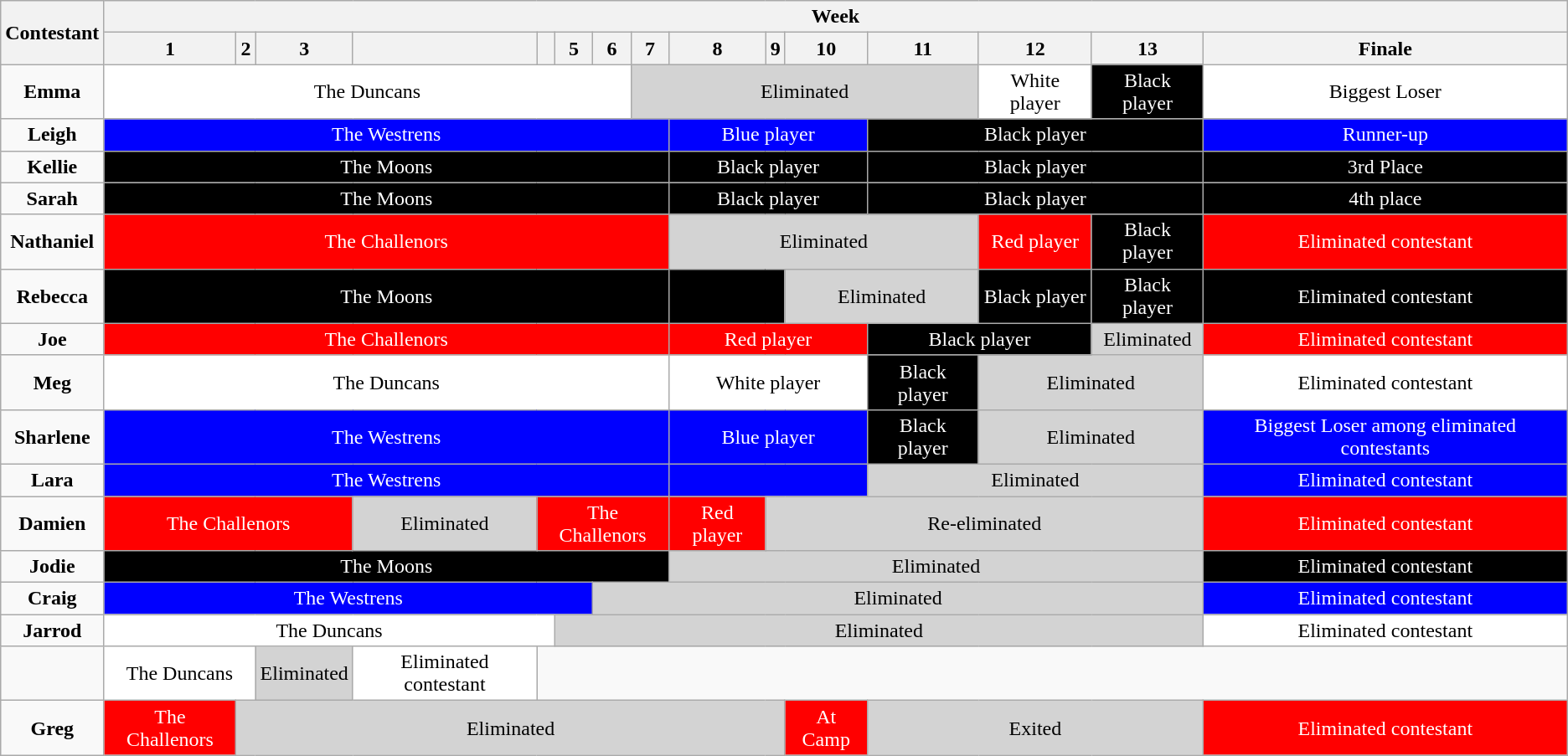<table class="wikitable" style="text-align:center">
<tr>
<th rowspan=2>Contestant</th>
<th colspan=16>Week</th>
</tr>
<tr>
<th>1</th>
<th>2</th>
<th>3</th>
<th></th>
<th></th>
<th>5</th>
<th>6</th>
<th>7</th>
<th>8</th>
<th>9</th>
<th>10</th>
<th>11</th>
<th>12</th>
<th>13</th>
<th>Finale</th>
</tr>
<tr>
<td><strong>Emma</strong></td>
<td style="background:white;" colspan=7>The Duncans</td>
<td style="background:lightgrey;" colspan=5>Eliminated</td>
<td style="background:white;">White player</td>
<td style="background:black;color:white;">Black player</td>
<td style="background:white;">Biggest Loser</td>
</tr>
<tr>
<td><strong>Leigh</strong></td>
<td style="background:blue;color:white;" colspan=8>The Westrens</td>
<td style="background:blue;color:white;" colspan=3>Blue player</td>
<td style="background:black;color:white;" colspan=3>Black player</td>
<td style="background:blue;color:white;">Runner-up</td>
</tr>
<tr>
<td><strong>Kellie</strong></td>
<td style="background:black;color:white;" colspan=8>The Moons</td>
<td style="background:black;color:white;" colspan=3>Black player</td>
<td style="background:black;color:white;" colspan=3>Black player</td>
<td style="background:black;color:white;">3rd Place</td>
</tr>
<tr>
<td><strong>Sarah</strong></td>
<td style="background:black;color:white;" colspan=8>The Moons</td>
<td style="background:black;color:white;" colspan=3>Black player</td>
<td style="background:black;color:white;" colspan=3>Black player</td>
<td style="background:black;color:white;">4th place</td>
</tr>
<tr>
<td><strong>Nathaniel</strong></td>
<td style="background:red;color:white;" colspan=8>The Challenors</td>
<td style="background:lightgrey;" colspan=4>Eliminated</td>
<td style="background:red;color:white;">Red player</td>
<td style="background:black;color:white;">Black player</td>
<td style="background:red;color:white;">Eliminated contestant</td>
</tr>
<tr>
<td><strong>Rebecca</strong></td>
<td style="background:black;color:white;" colspan=8>The Moons</td>
<td style="background:black;color:white;" colspan=2></td>
<td style="background:lightgrey;" colspan=2>Eliminated</td>
<td style="background:black;color:white;">Black player</td>
<td style="background:black;color:white;">Black player</td>
<td style="background:black;color:white;">Eliminated contestant</td>
</tr>
<tr>
<td><strong>Joe</strong></td>
<td style="background:red;color:white;" colspan=8>The Challenors</td>
<td style="background:red;color:white;" colspan=3>Red player</td>
<td style="background:black;color:white;" colspan=2>Black player</td>
<td style="background:lightgrey;">Eliminated</td>
<td style="background:red;color:white;">Eliminated contestant</td>
</tr>
<tr>
<td><strong>Meg</strong></td>
<td style="background:white;" colspan=8>The Duncans</td>
<td style="background:white;" colspan=3>White player</td>
<td style="background:black;color:white;">Black player</td>
<td style="background:lightgrey;" colspan=2>Eliminated</td>
<td style="background:white;">Eliminated contestant</td>
</tr>
<tr>
<td><strong>Sharlene</strong></td>
<td style="background:blue;color:white;" colspan=8>The Westrens</td>
<td style="background:blue;color:white;" colspan=3>Blue player</td>
<td style="background:black;color:white;">Black player</td>
<td style="background:lightgrey;" colspan=2>Eliminated</td>
<td style="background:blue;color:white;">Biggest Loser among eliminated contestants</td>
</tr>
<tr>
<td><strong>Lara</strong></td>
<td style="background:blue;color:white;" colspan=8>The Westrens</td>
<td style="background:blue;color:white;" colspan=3></td>
<td style="background:lightgrey;" colspan=3>Eliminated</td>
<td style="background:blue;color:white;">Eliminated contestant</td>
</tr>
<tr>
<td><strong>Damien</strong></td>
<td style="background:red;color:white;" colspan=3>The Challenors</td>
<td style="background:lightgrey;">Eliminated</td>
<td style="background:red;color:white;" colspan=4>The Challenors</td>
<td style="background:red;color:white;">Red player</td>
<td style="background:lightgrey;" colspan=5>Re-eliminated</td>
<td style="background:red;color:white;">Eliminated contestant</td>
</tr>
<tr>
<td><strong>Jodie</strong></td>
<td style="background:black;color:white;" colspan=8>The Moons</td>
<td style="background:lightgrey;" colspan=6>Eliminated</td>
<td style="background:black;color:white;">Eliminated contestant</td>
</tr>
<tr>
<td><strong>Craig</strong></td>
<td style="background:blue;color:white;" colspan=6>The Westrens</td>
<td style="background:lightgrey;" colspan=8>Eliminated</td>
<td style="background:blue;color:white;">Eliminated contestant</td>
</tr>
<tr>
<td><strong>Jarrod</strong></td>
<td style="background:white;" colspan=5>The Duncans</td>
<td style="background:lightgrey;" colspan=9>Eliminated</td>
<td style="background:white;">Eliminated contestant</td>
</tr>
<tr>
<td></td>
<td style="background:white;" colspan=2>The Duncans</td>
<td style="background:lightgrey;"2>Eliminated</td>
<td style="background:white;">Eliminated contestant</td>
</tr>
<tr>
<td><strong>Greg</strong></td>
<td style="background:red;color:white;">The Challenors</td>
<td style="background:lightgrey;" colspan=9>Eliminated</td>
<td style="background:red;color:white;">At Camp</td>
<td style="background:lightgrey;" colspan=3>Exited</td>
<td style="background:red;color:white;">Eliminated contestant</td>
</tr>
</table>
